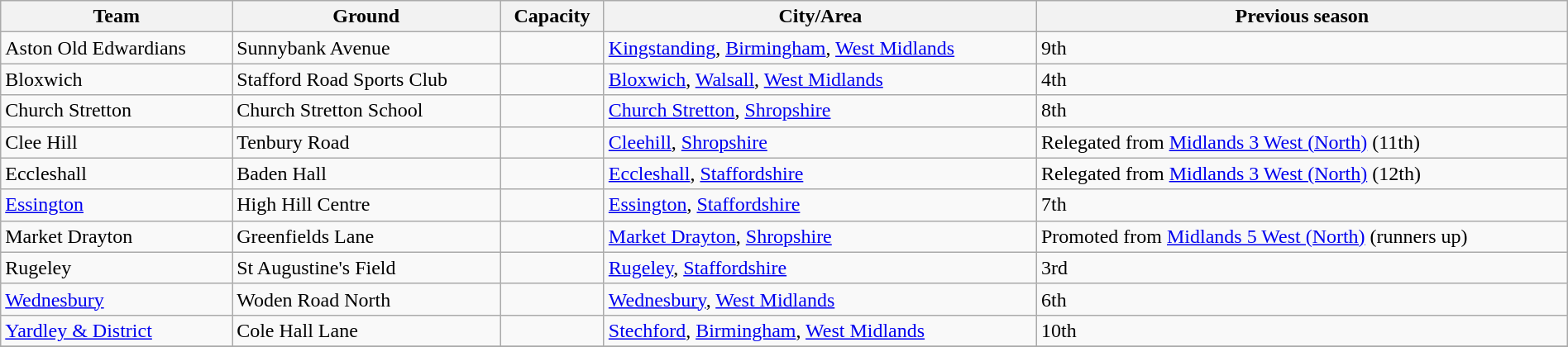<table class="wikitable sortable" width=100%>
<tr>
<th>Team</th>
<th>Ground</th>
<th>Capacity</th>
<th>City/Area</th>
<th>Previous season</th>
</tr>
<tr>
<td>Aston Old Edwardians</td>
<td>Sunnybank Avenue</td>
<td></td>
<td><a href='#'>Kingstanding</a>, <a href='#'>Birmingham</a>, <a href='#'>West Midlands</a></td>
<td>9th</td>
</tr>
<tr>
<td>Bloxwich</td>
<td>Stafford Road Sports Club</td>
<td></td>
<td><a href='#'>Bloxwich</a>, <a href='#'>Walsall</a>, <a href='#'>West Midlands</a></td>
<td>4th</td>
</tr>
<tr>
<td>Church Stretton</td>
<td>Church Stretton School</td>
<td></td>
<td><a href='#'>Church Stretton</a>, <a href='#'>Shropshire</a></td>
<td>8th</td>
</tr>
<tr>
<td>Clee Hill</td>
<td>Tenbury Road</td>
<td></td>
<td><a href='#'>Cleehill</a>, <a href='#'>Shropshire</a></td>
<td>Relegated from <a href='#'>Midlands 3 West (North)</a> (11th)</td>
</tr>
<tr>
<td>Eccleshall</td>
<td>Baden Hall</td>
<td></td>
<td><a href='#'>Eccleshall</a>, <a href='#'>Staffordshire</a></td>
<td>Relegated from <a href='#'>Midlands 3 West (North)</a> (12th)</td>
</tr>
<tr>
<td><a href='#'>Essington</a></td>
<td>High Hill Centre</td>
<td></td>
<td><a href='#'>Essington</a>, <a href='#'>Staffordshire</a></td>
<td>7th</td>
</tr>
<tr>
<td>Market Drayton</td>
<td>Greenfields Lane</td>
<td></td>
<td><a href='#'>Market Drayton</a>, <a href='#'>Shropshire</a></td>
<td>Promoted from <a href='#'>Midlands 5 West (North)</a> (runners up)</td>
</tr>
<tr>
<td>Rugeley</td>
<td>St Augustine's Field</td>
<td></td>
<td><a href='#'>Rugeley</a>, <a href='#'>Staffordshire</a></td>
<td>3rd</td>
</tr>
<tr>
<td><a href='#'>Wednesbury</a></td>
<td>Woden Road North</td>
<td></td>
<td><a href='#'>Wednesbury</a>, <a href='#'>West Midlands</a></td>
<td>6th</td>
</tr>
<tr>
<td><a href='#'>Yardley & District</a></td>
<td>Cole Hall Lane</td>
<td></td>
<td><a href='#'>Stechford</a>, <a href='#'>Birmingham</a>, <a href='#'>West Midlands</a></td>
<td>10th</td>
</tr>
<tr>
</tr>
</table>
